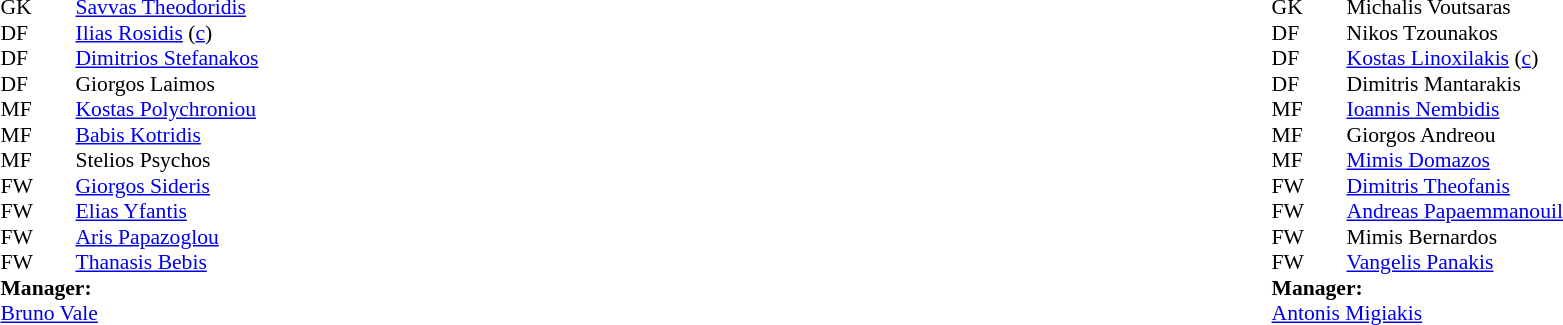<table width="100%">
<tr>
<td valign="top" width="50%"><br><table style="font-size: 90%" cellspacing="0" cellpadding="0">
<tr>
<th width="25"></th>
<th width="25"></th>
</tr>
<tr>
<td>GK</td>
<td></td>
<td> <a href='#'>Savvas Theodoridis</a></td>
</tr>
<tr>
<td>DF</td>
<td></td>
<td> <a href='#'>Ilias Rosidis</a> (<a href='#'>c</a>)</td>
</tr>
<tr>
<td>DF</td>
<td></td>
<td> <a href='#'>Dimitrios Stefanakos</a></td>
</tr>
<tr>
<td>DF</td>
<td></td>
<td> Giorgos Laimos</td>
</tr>
<tr>
<td>MF</td>
<td></td>
<td> <a href='#'>Kostas Polychroniou</a></td>
</tr>
<tr>
<td>MF</td>
<td></td>
<td> <a href='#'>Babis Kotridis</a></td>
</tr>
<tr>
<td>MF</td>
<td></td>
<td> Stelios Psychos</td>
</tr>
<tr>
<td>FW</td>
<td></td>
<td> <a href='#'>Giorgos Sideris</a></td>
</tr>
<tr>
<td>FW</td>
<td></td>
<td> <a href='#'>Elias Yfantis</a></td>
</tr>
<tr>
<td>FW</td>
<td></td>
<td> <a href='#'>Aris Papazoglou</a></td>
</tr>
<tr>
<td>FW</td>
<td></td>
<td> <a href='#'>Thanasis Bebis</a></td>
</tr>
<tr>
<td colspan=4><strong>Manager:</strong></td>
</tr>
<tr>
<td colspan="4"> <a href='#'>Bruno Vale</a></td>
</tr>
</table>
</td>
<td valign="top" width="50%"><br><table style="font-size: 90%" cellspacing="0" cellpadding="0" align="center">
<tr>
<th width="25"></th>
<th width="25"></th>
</tr>
<tr>
<td>GK</td>
<td></td>
<td> Michalis Voutsaras</td>
</tr>
<tr>
<td>DF</td>
<td></td>
<td> Nikos Tzounakos</td>
</tr>
<tr>
<td>DF</td>
<td></td>
<td> <a href='#'>Kostas Linoxilakis</a> (<a href='#'>c</a>)</td>
</tr>
<tr>
<td>DF</td>
<td></td>
<td> Dimitris Mantarakis</td>
</tr>
<tr>
<td>MF</td>
<td></td>
<td> <a href='#'>Ioannis Nembidis</a></td>
</tr>
<tr>
<td>MF</td>
<td></td>
<td> Giorgos Andreou</td>
</tr>
<tr>
<td>MF</td>
<td></td>
<td> <a href='#'>Mimis Domazos</a></td>
</tr>
<tr>
<td>FW</td>
<td></td>
<td> <a href='#'>Dimitris Theofanis</a></td>
</tr>
<tr>
<td>FW</td>
<td></td>
<td> <a href='#'>Andreas Papaemmanouil</a></td>
</tr>
<tr>
<td>FW</td>
<td></td>
<td> Mimis Bernardos</td>
</tr>
<tr>
<td>FW</td>
<td></td>
<td> <a href='#'>Vangelis Panakis</a></td>
</tr>
<tr>
<td colspan=4><strong>Manager:</strong></td>
</tr>
<tr>
<td colspan="4"> <a href='#'>Antonis Migiakis</a></td>
</tr>
</table>
</td>
</tr>
</table>
